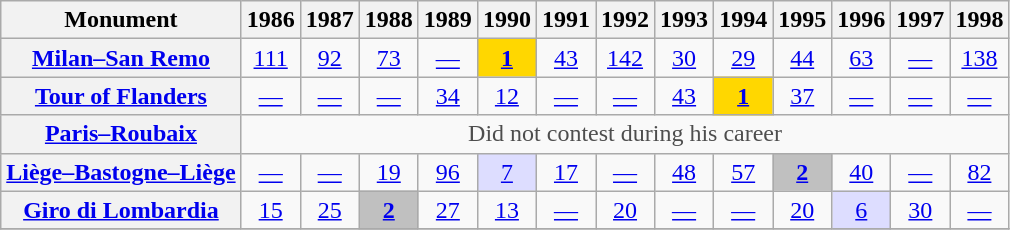<table class="wikitable plainrowheaders">
<tr>
<th>Monument</th>
<th scope="col">1986</th>
<th scope="col">1987</th>
<th scope="col">1988</th>
<th scope="col">1989</th>
<th scope="col">1990</th>
<th scope="col">1991</th>
<th scope="col">1992</th>
<th scope="col">1993</th>
<th scope="col">1994</th>
<th scope="col">1995</th>
<th scope="col">1996</th>
<th scope="col">1997</th>
<th scope="col">1998</th>
</tr>
<tr style="text-align:center;">
<th scope="row"><a href='#'>Milan–San Remo</a></th>
<td><a href='#'>111</a></td>
<td><a href='#'>92</a></td>
<td><a href='#'>73</a></td>
<td><a href='#'>—</a></td>
<td style="background:gold;"><a href='#'><strong>1</strong></a></td>
<td><a href='#'>43</a></td>
<td><a href='#'>142</a></td>
<td><a href='#'>30</a></td>
<td><a href='#'>29</a></td>
<td><a href='#'>44</a></td>
<td><a href='#'>63</a></td>
<td><a href='#'>—</a></td>
<td><a href='#'>138</a></td>
</tr>
<tr style="text-align:center;">
<th scope="row"><a href='#'>Tour of Flanders</a></th>
<td><a href='#'>—</a></td>
<td><a href='#'>—</a></td>
<td><a href='#'>—</a></td>
<td><a href='#'>34</a></td>
<td><a href='#'>12</a></td>
<td><a href='#'>—</a></td>
<td><a href='#'>—</a></td>
<td><a href='#'>43</a></td>
<td style="background:gold;"><a href='#'><strong>1</strong></a></td>
<td><a href='#'>37</a></td>
<td><a href='#'>—</a></td>
<td><a href='#'>—</a></td>
<td><a href='#'>—</a></td>
</tr>
<tr style="text-align:center;">
<th scope="row"><a href='#'>Paris–Roubaix</a></th>
<td style="color:#4d4d4d;" colspan=14>Did not contest during his career</td>
</tr>
<tr style="text-align:center;">
<th scope="row"><a href='#'>Liège–Bastogne–Liège</a></th>
<td><a href='#'>—</a></td>
<td><a href='#'>—</a></td>
<td><a href='#'>19</a></td>
<td><a href='#'>96</a></td>
<td style="background:#ddf;"><a href='#'>7</a></td>
<td><a href='#'>17</a></td>
<td><a href='#'>—</a></td>
<td><a href='#'>48</a></td>
<td><a href='#'>57</a></td>
<td style="background:silver;"><a href='#'><strong>2</strong></a></td>
<td><a href='#'>40</a></td>
<td><a href='#'>—</a></td>
<td><a href='#'>82</a></td>
</tr>
<tr style="text-align:center;">
<th scope="row"><a href='#'>Giro di Lombardia</a></th>
<td><a href='#'>15</a></td>
<td><a href='#'>25</a></td>
<td style="background:silver;"><a href='#'><strong>2</strong></a></td>
<td><a href='#'>27</a></td>
<td><a href='#'>13</a></td>
<td><a href='#'>—</a></td>
<td><a href='#'>20</a></td>
<td><a href='#'>—</a></td>
<td><a href='#'>—</a></td>
<td><a href='#'>20</a></td>
<td style="background:#ddf;"><a href='#'>6</a></td>
<td><a href='#'>30</a></td>
<td><a href='#'>—</a></td>
</tr>
<tr>
</tr>
</table>
